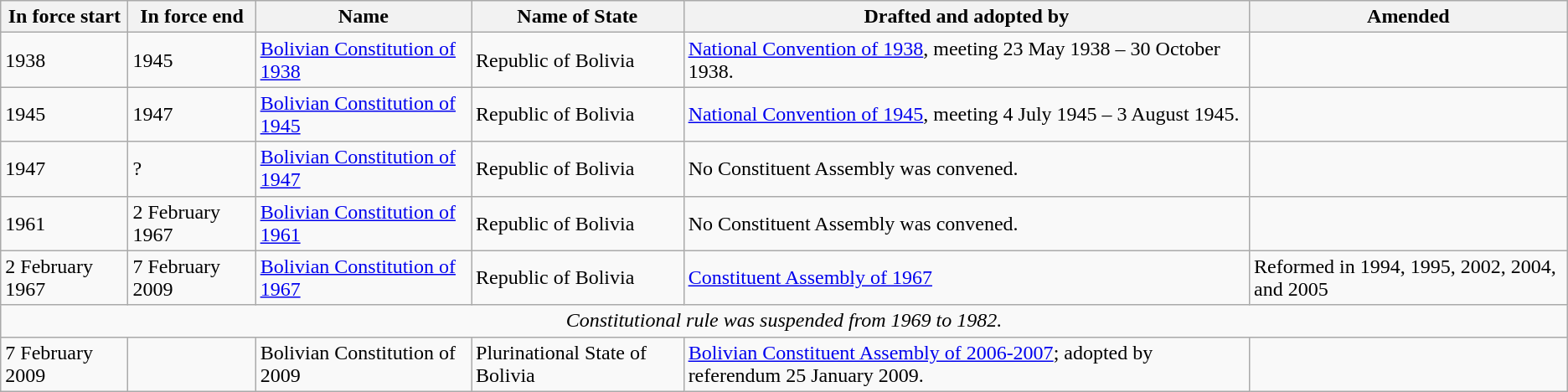<table class="wikitable">
<tr ->
<th>In force start</th>
<th>In force end</th>
<th>Name</th>
<th>Name of State</th>
<th>Drafted and adopted by</th>
<th>Amended</th>
</tr>
<tr ->
<td>1938</td>
<td>1945</td>
<td><a href='#'>Bolivian Constitution of 1938</a></td>
<td>Republic of Bolivia</td>
<td><a href='#'>National Convention of 1938</a>, meeting 23 May 1938 – 30 October 1938.</td>
<td></td>
</tr>
<tr ->
<td>1945</td>
<td>1947</td>
<td><a href='#'>Bolivian Constitution of 1945</a></td>
<td>Republic of Bolivia</td>
<td><a href='#'>National Convention of 1945</a>, meeting 4 July 1945 – 3 August 1945.</td>
<td></td>
</tr>
<tr ->
<td>1947</td>
<td>?</td>
<td><a href='#'>Bolivian Constitution of 1947</a></td>
<td>Republic of Bolivia</td>
<td>No Constituent Assembly was convened.</td>
<td></td>
</tr>
<tr ->
<td>1961</td>
<td>2 February 1967</td>
<td><a href='#'>Bolivian Constitution of 1961</a></td>
<td>Republic of Bolivia</td>
<td>No Constituent Assembly was convened.</td>
<td></td>
</tr>
<tr ->
<td>2 February 1967</td>
<td>7 February 2009</td>
<td><a href='#'>Bolivian Constitution of 1967</a></td>
<td>Republic of Bolivia</td>
<td><a href='#'>Constituent Assembly of 1967</a></td>
<td>Reformed in 1994, 1995, 2002, 2004, and 2005</td>
</tr>
<tr ->
<td colspan=6 align=center><em>Constitutional rule was suspended from 1969 to 1982.</em></td>
</tr>
<tr ->
<td>7 February 2009</td>
<td></td>
<td>Bolivian Constitution of 2009</td>
<td>Plurinational State of Bolivia</td>
<td><a href='#'>Bolivian Constituent Assembly of 2006-2007</a>; adopted by referendum 25 January 2009.</td>
<td></td>
</tr>
</table>
